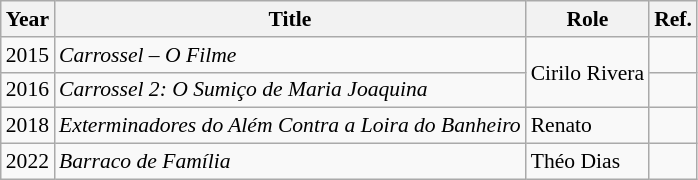<table class="wikitable" style="font-size:90%">
<tr>
<th>Year</th>
<th>Title</th>
<th>Role</th>
<th>Ref.</th>
</tr>
<tr>
<td>2015</td>
<td><em>Carrossel – O Filme</em></td>
<td rowspan="2">Cirilo Rivera</td>
<td></td>
</tr>
<tr>
<td>2016</td>
<td><em>Carrossel 2: O Sumiço de Maria Joaquina</em></td>
<td></td>
</tr>
<tr>
<td>2018</td>
<td><em>Exterminadores do Além Contra a Loira do Banheiro</em></td>
<td>Renato</td>
<td></td>
</tr>
<tr>
<td>2022</td>
<td><em>Barraco de Família</em></td>
<td>Théo Dias</td>
<td></td>
</tr>
</table>
